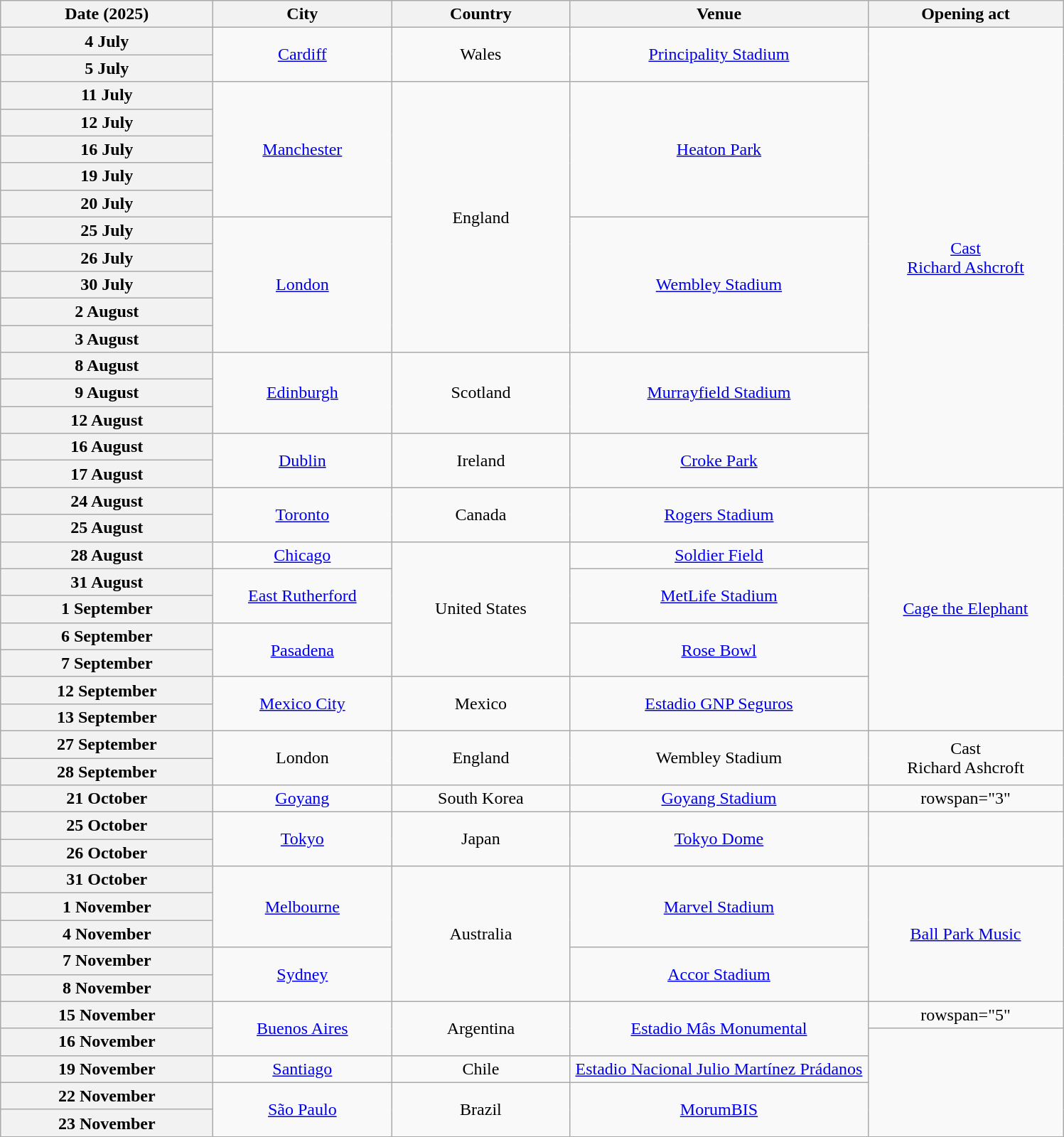<table class="wikitable plainrowheaders" style="text-align:center;">
<tr>
<th scope="col" style="width:12em;">Date (2025)</th>
<th scope="col" style="width:10em;">City</th>
<th scope="col" style="width:10em;">Country</th>
<th scope="col" style="width:17em;">Venue</th>
<th scope="col" style="width:11em;">Opening act<br>
</th>
</tr>
<tr>
<th scope="row" style="text-align:center;">4 July</th>
<td rowspan="2"><a href='#'>Cardiff</a></td>
<td rowspan="2">Wales</td>
<td rowspan="2"><a href='#'>Principality Stadium</a></td>
<td rowspan="17"><a href='#'>Cast</a><br><a href='#'>Richard Ashcroft</a></td>
</tr>
<tr>
<th scope="row" style="text-align:center;">5 July</th>
</tr>
<tr>
<th scope="row" style="text-align:center;">11 July</th>
<td rowspan="5"><a href='#'>Manchester</a></td>
<td rowspan="10">England</td>
<td rowspan="5"><a href='#'>Heaton Park</a></td>
</tr>
<tr>
<th scope="row" style="text-align:center;">12 July</th>
</tr>
<tr>
<th scope="row" style="text-align:center;">16 July</th>
</tr>
<tr>
<th scope="row" style="text-align:center;">19 July</th>
</tr>
<tr>
<th scope="row" style="text-align:center;">20 July</th>
</tr>
<tr>
<th scope="row" style="text-align:center;">25 July</th>
<td rowspan="5"><a href='#'>London</a></td>
<td rowspan="5"><a href='#'>Wembley Stadium</a></td>
</tr>
<tr>
<th scope="row" style="text-align:center;">26 July</th>
</tr>
<tr>
<th scope="row" style="text-align:center;">30 July</th>
</tr>
<tr>
<th scope="row" style="text-align:center;">2 August</th>
</tr>
<tr>
<th scope="row" style="text-align:center;">3 August</th>
</tr>
<tr>
<th scope="row" style="text-align:center;">8 August</th>
<td rowspan="3"><a href='#'>Edinburgh</a></td>
<td rowspan="3">Scotland</td>
<td rowspan="3"><a href='#'>Murrayfield Stadium</a></td>
</tr>
<tr>
<th scope="row" style="text-align:center;">9 August</th>
</tr>
<tr>
<th scope="row" style="text-align:center;">12 August</th>
</tr>
<tr>
<th scope="row" style="text-align:center;">16 August</th>
<td rowspan="2"><a href='#'>Dublin</a></td>
<td rowspan="2">Ireland</td>
<td rowspan="2"><a href='#'>Croke Park</a></td>
</tr>
<tr>
<th scope="row" style="text-align:center;">17 August</th>
</tr>
<tr>
<th scope="row" style="text-align:center;">24 August</th>
<td rowspan="2"><a href='#'>Toronto</a></td>
<td rowspan="2">Canada</td>
<td rowspan="2"><a href='#'>Rogers Stadium</a></td>
<td rowspan="9"><a href='#'>Cage the Elephant</a></td>
</tr>
<tr>
<th scope="row" style="text-align:center;">25 August</th>
</tr>
<tr>
<th scope="row" style="text-align:center;">28 August</th>
<td><a href='#'>Chicago</a></td>
<td rowspan="5">United States</td>
<td><a href='#'>Soldier Field</a></td>
</tr>
<tr>
<th scope="row" style="text-align:center;">31 August</th>
<td rowspan="2"><a href='#'>East Rutherford</a></td>
<td rowspan="2"><a href='#'>MetLife Stadium</a></td>
</tr>
<tr>
<th scope="row" style="text-align:center;">1 September</th>
</tr>
<tr>
<th scope="row" style="text-align:center;">6 September</th>
<td rowspan="2"><a href='#'>Pasadena</a></td>
<td rowspan="2"><a href='#'>Rose Bowl</a></td>
</tr>
<tr>
<th scope="row" style="text-align:center;">7 September</th>
</tr>
<tr>
<th scope="row" style="text-align:center;">12 September</th>
<td rowspan="2"><a href='#'>Mexico City</a></td>
<td rowspan="2">Mexico</td>
<td rowspan="2"><a href='#'>Estadio GNP Seguros</a></td>
</tr>
<tr>
<th scope="row" style="text-align:center;">13 September</th>
</tr>
<tr>
<th scope="row" style="text-align:center;">27 September</th>
<td rowspan="2">London</td>
<td rowspan="2">England</td>
<td rowspan="2">Wembley Stadium</td>
<td rowspan="2">Cast<br>Richard Ashcroft</td>
</tr>
<tr>
<th scope="row" style="text-align:center;">28 September</th>
</tr>
<tr>
<th scope="row" style="text-align:center;">21 October</th>
<td><a href='#'>Goyang</a></td>
<td>South Korea</td>
<td><a href='#'>Goyang Stadium</a></td>
<td>rowspan="3" </td>
</tr>
<tr>
<th scope="row" style="text-align:center;">25 October</th>
<td rowspan="2"><a href='#'>Tokyo</a></td>
<td rowspan="2">Japan</td>
<td rowspan="2"><a href='#'>Tokyo Dome</a></td>
</tr>
<tr>
<th scope="row" style="text-align:center;">26 October</th>
</tr>
<tr>
<th scope="row" style="text-align:center;">31 October</th>
<td rowspan="3"><a href='#'>Melbourne</a></td>
<td rowspan="5">Australia</td>
<td rowspan="3"><a href='#'>Marvel Stadium</a></td>
<td rowspan="5"><a href='#'>Ball Park Music</a></td>
</tr>
<tr>
<th scope="row" style="text-align:center;">1 November</th>
</tr>
<tr>
<th scope="row" style="text-align:center;">4 November</th>
</tr>
<tr>
<th scope="row" style="text-align:center;">7 November</th>
<td rowspan="2"><a href='#'>Sydney</a></td>
<td rowspan="2"><a href='#'>Accor Stadium</a></td>
</tr>
<tr>
<th scope="row" style="text-align:center;">8 November</th>
</tr>
<tr>
<th scope="row" style="text-align:center;">15 November</th>
<td rowspan="2"><a href='#'>Buenos Aires</a></td>
<td rowspan="2">Argentina</td>
<td rowspan="2"><a href='#'>Estadio Mâs Monumental</a></td>
<td>rowspan="5" </td>
</tr>
<tr>
<th scope="row" style="text-align:center;">16 November</th>
</tr>
<tr>
<th scope="row" style="text-align:center;">19 November</th>
<td><a href='#'>Santiago</a></td>
<td>Chile</td>
<td><a href='#'>Estadio Nacional Julio Martínez Prádanos</a></td>
</tr>
<tr>
<th scope="row" style="text-align:center;">22 November</th>
<td rowspan="2"><a href='#'>São Paulo</a></td>
<td rowspan="2">Brazil</td>
<td rowspan="2"><a href='#'>MorumBIS</a></td>
</tr>
<tr>
<th scope="row" style="text-align:center;">23 November</th>
</tr>
</table>
